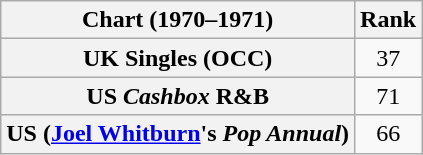<table class="wikitable sortable plainrowheaders">
<tr>
<th scope="col">Chart (1970–1971)</th>
<th scope="col">Rank</th>
</tr>
<tr>
<th scope="row">UK Singles (OCC)</th>
<td style="text-align:center;">37</td>
</tr>
<tr>
<th scope="row">US <em>Cashbox</em> R&B</th>
<td style="text-align:center;">71</td>
</tr>
<tr>
<th scope="row">US (<a href='#'>Joel Whitburn</a>'s <em>Pop Annual</em>)</th>
<td style="text-align:center;">66</td>
</tr>
</table>
